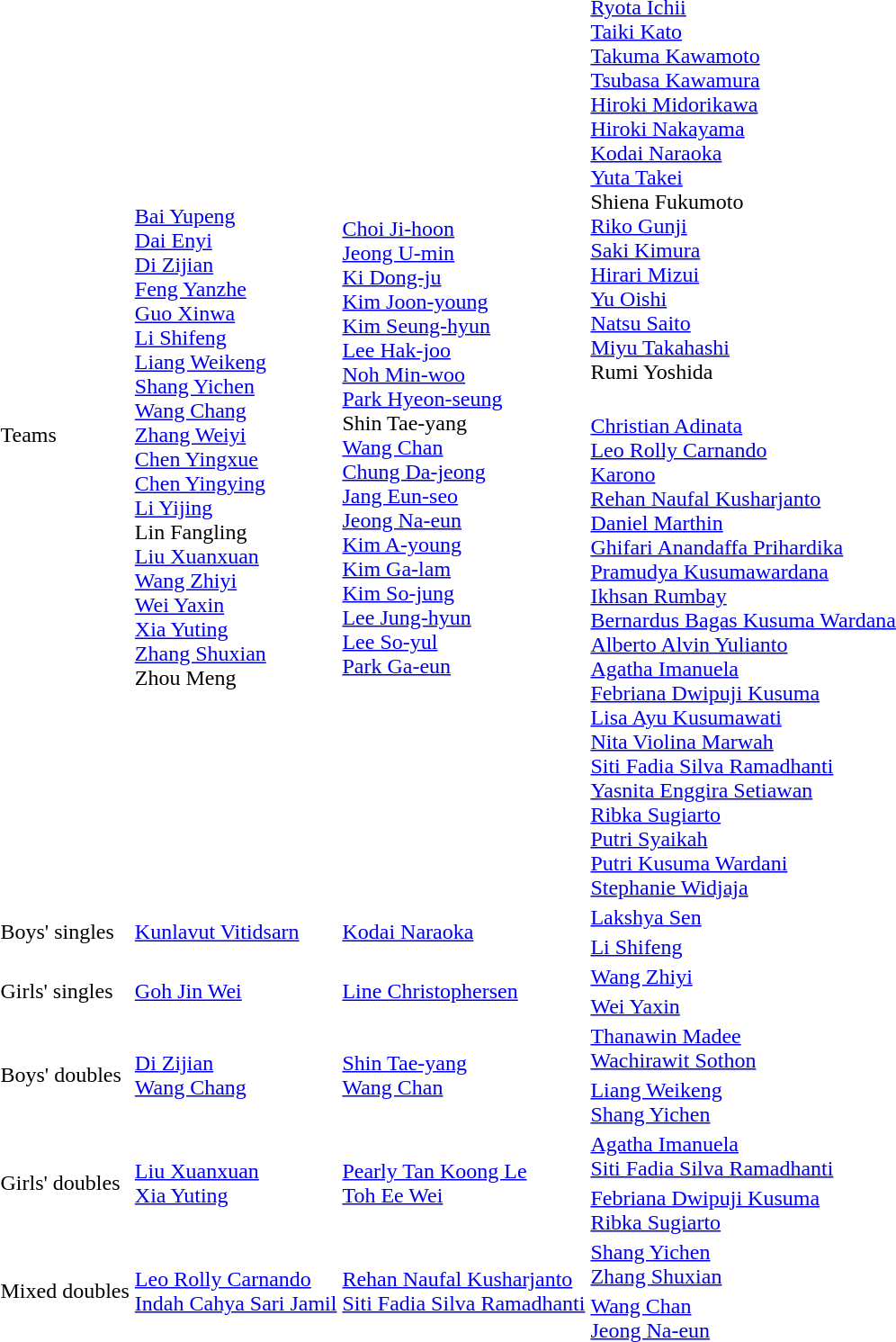<table>
<tr>
<td rowspan=2>Teams<br></td>
<td rowspan=2> <br> <a href='#'>Bai Yupeng</a><br> <a href='#'>Dai Enyi</a><br><a href='#'>Di Zijian</a><br> <a href='#'>Feng Yanzhe</a><br><a href='#'>Guo Xinwa</a><br><a href='#'>Li Shifeng</a><br><a href='#'>Liang Weikeng</a><br><a href='#'>Shang Yichen</a><br><a href='#'>Wang Chang</a><br> <a href='#'>Zhang Weiyi</a><br> <a href='#'>Chen Yingxue</a><br><a href='#'>Chen Yingying</a><br><a href='#'>Li Yijing</a><br> Lin Fangling<br><a href='#'>Liu Xuanxuan</a><br><a href='#'>Wang Zhiyi</a><br><a href='#'>Wei Yaxin</a><br><a href='#'>Xia Yuting</a><br><a href='#'>Zhang Shuxian</a><br>Zhou Meng</td>
<td rowspan=2> <br> <a href='#'>Choi Ji-hoon</a><br> <a href='#'>Jeong U-min</a><br> <a href='#'>Ki Dong-ju</a><br> <a href='#'>Kim Joon-young</a><br> <a href='#'>Kim Seung-hyun</a><br> <a href='#'>Lee Hak-joo</a><br> <a href='#'>Noh Min-woo</a><br> <a href='#'>Park Hyeon-seung</a><br> Shin Tae-yang<br> <a href='#'>Wang Chan</a><br> <a href='#'>Chung Da-jeong</a><br> <a href='#'>Jang Eun-seo</a><br> <a href='#'>Jeong Na-eun</a><br> <a href='#'>Kim A-young</a><br> <a href='#'>Kim Ga-lam</a><br> <a href='#'>Kim So-jung</a><br> <a href='#'>Lee Jung-hyun</a><br> <a href='#'>Lee So-yul</a><br> <a href='#'>Park Ga-eun</a></td>
<td> <br> <a href='#'>Ryota Ichii</a><br><a href='#'>Taiki Kato</a><br><a href='#'>Takuma Kawamoto</a><br><a href='#'>Tsubasa Kawamura</a><br><a href='#'>Hiroki Midorikawa</a><br><a href='#'>Hiroki Nakayama</a><br><a href='#'>Kodai Naraoka</a><br><a href='#'>Yuta Takei</a><br>Shiena Fukumoto<br><a href='#'>Riko Gunji</a><br><a href='#'>Saki Kimura</a><br><a href='#'>Hirari Mizui</a><br><a href='#'>Yu Oishi</a><br><a href='#'>Natsu Saito</a><br><a href='#'>Miyu Takahashi</a><br>Rumi Yoshida</td>
</tr>
<tr>
<td> <br><a href='#'>Christian Adinata</a><br><a href='#'>Leo Rolly Carnando</a><br><a href='#'>Karono</a><br><a href='#'>Rehan Naufal Kusharjanto</a><br><a href='#'>Daniel Marthin</a><br><a href='#'>Ghifari Anandaffa Prihardika</a><br><a href='#'>Pramudya Kusumawardana</a><br><a href='#'>Ikhsan Rumbay</a><br><a href='#'>Bernardus Bagas Kusuma Wardana</a><br><a href='#'>Alberto Alvin Yulianto</a><br><a href='#'>Agatha Imanuela</a><br><a href='#'>Febriana Dwipuji Kusuma</a><br><a href='#'>Lisa Ayu Kusumawati</a><br><a href='#'>Nita Violina Marwah</a><br><a href='#'>Siti Fadia Silva Ramadhanti</a><br><a href='#'>Yasnita Enggira Setiawan</a><br><a href='#'>Ribka Sugiarto</a><br><a href='#'>Putri Syaikah</a><br><a href='#'>Putri Kusuma Wardani</a><br><a href='#'>Stephanie Widjaja</a></td>
</tr>
<tr>
<td rowspan=2>Boys' singles<br></td>
<td rowspan=2> <a href='#'>Kunlavut Vitidsarn</a></td>
<td rowspan=2> <a href='#'>Kodai Naraoka</a></td>
<td> <a href='#'>Lakshya Sen</a></td>
</tr>
<tr>
<td> <a href='#'>Li Shifeng</a></td>
</tr>
<tr>
<td rowspan=2>Girls' singles<br></td>
<td rowspan=2> <a href='#'>Goh Jin Wei</a></td>
<td rowspan=2> <a href='#'>Line Christophersen</a></td>
<td> <a href='#'>Wang Zhiyi</a></td>
</tr>
<tr>
<td> <a href='#'>Wei Yaxin</a></td>
</tr>
<tr>
<td rowspan=2>Boys' doubles<br></td>
<td rowspan=2> <a href='#'>Di Zijian</a><br> <a href='#'>Wang Chang</a></td>
<td rowspan=2> <a href='#'>Shin Tae-yang</a><br> <a href='#'>Wang Chan</a></td>
<td> <a href='#'>Thanawin Madee</a><br> <a href='#'>Wachirawit Sothon</a></td>
</tr>
<tr>
<td> <a href='#'>Liang Weikeng</a><br> <a href='#'>Shang Yichen</a></td>
</tr>
<tr>
<td rowspan=2>Girls' doubles<br></td>
<td rowspan=2> <a href='#'>Liu Xuanxuan</a><br> <a href='#'>Xia Yuting</a></td>
<td rowspan=2> <a href='#'>Pearly Tan Koong Le</a><br> <a href='#'>Toh Ee Wei</a></td>
<td> <a href='#'>Agatha Imanuela</a><br> <a href='#'>Siti Fadia Silva Ramadhanti</a></td>
</tr>
<tr>
<td> <a href='#'>Febriana Dwipuji Kusuma</a><br> <a href='#'>Ribka Sugiarto</a></td>
</tr>
<tr>
<td rowspan=2>Mixed doubles<br></td>
<td rowspan=2> <a href='#'>Leo Rolly Carnando</a><br> <a href='#'>Indah Cahya Sari Jamil</a></td>
<td rowspan=2> <a href='#'>Rehan Naufal Kusharjanto</a><br> <a href='#'>Siti Fadia Silva Ramadhanti</a></td>
<td> <a href='#'>Shang Yichen</a><br> <a href='#'>Zhang Shuxian</a></td>
</tr>
<tr>
<td> <a href='#'>Wang Chan</a><br> <a href='#'>Jeong Na-eun</a></td>
</tr>
</table>
